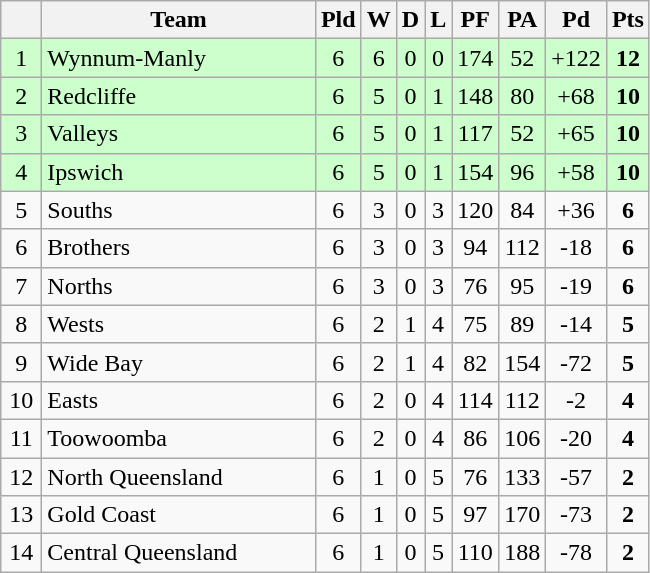<table class="wikitable" style="text-align:center;">
<tr>
<th style="width:20px;"></th>
<th width="175">Team</th>
<th style="width:20px;">Pld</th>
<th>W</th>
<th>D</th>
<th>L</th>
<th style="width:20px;">PF</th>
<th style="width:20px;">PA</th>
<th>Pd</th>
<th style="width:20px;">Pts</th>
</tr>
<tr style="background:#cfc;">
<td>1</td>
<td style="text-align:left;"> Wynnum-Manly</td>
<td>6</td>
<td>6</td>
<td>0</td>
<td>0</td>
<td>174</td>
<td>52</td>
<td>+122</td>
<td><strong>12</strong></td>
</tr>
<tr style="background:#cfc;">
<td>2</td>
<td style="text-align:left;"> Redcliffe</td>
<td>6</td>
<td>5</td>
<td>0</td>
<td>1</td>
<td>148</td>
<td>80</td>
<td>+68</td>
<td><strong>10</strong></td>
</tr>
<tr style="background:#cfc;">
<td>3</td>
<td style="text-align:left;"> Valleys</td>
<td>6</td>
<td>5</td>
<td>0</td>
<td>1</td>
<td>117</td>
<td>52</td>
<td>+65</td>
<td><strong>10</strong></td>
</tr>
<tr style="background:#cfc;">
<td>4</td>
<td style="text-align:left;"> Ipswich</td>
<td>6</td>
<td>5</td>
<td>0</td>
<td>1</td>
<td>154</td>
<td>96</td>
<td>+58</td>
<td><strong>10</strong></td>
</tr>
<tr>
<td>5</td>
<td style="text-align:left;"> Souths</td>
<td>6</td>
<td>3</td>
<td>0</td>
<td>3</td>
<td>120</td>
<td>84</td>
<td>+36</td>
<td><strong>6</strong></td>
</tr>
<tr>
<td>6</td>
<td style="text-align:left;"> Brothers</td>
<td>6</td>
<td>3</td>
<td>0</td>
<td>3</td>
<td>94</td>
<td>112</td>
<td>-18</td>
<td><strong>6</strong></td>
</tr>
<tr>
<td>7</td>
<td style="text-align:left;"> Norths</td>
<td>6</td>
<td>3</td>
<td>0</td>
<td>3</td>
<td>76</td>
<td>95</td>
<td>-19</td>
<td><strong>6</strong></td>
</tr>
<tr>
<td>8</td>
<td style="text-align:left;"> Wests</td>
<td>6</td>
<td>2</td>
<td>1</td>
<td>4</td>
<td>75</td>
<td>89</td>
<td>-14</td>
<td><strong>5</strong></td>
</tr>
<tr>
<td>9</td>
<td style="text-align:left;"> Wide Bay</td>
<td>6</td>
<td>2</td>
<td>1</td>
<td>4</td>
<td>82</td>
<td>154</td>
<td>-72</td>
<td><strong>5</strong></td>
</tr>
<tr>
<td>10</td>
<td style="text-align:left;"> Easts</td>
<td>6</td>
<td>2</td>
<td>0</td>
<td>4</td>
<td>114</td>
<td>112</td>
<td>-2</td>
<td><strong>4</strong></td>
</tr>
<tr>
<td>11</td>
<td style="text-align:left;"> Toowoomba</td>
<td>6</td>
<td>2</td>
<td>0</td>
<td>4</td>
<td>86</td>
<td>106</td>
<td>-20</td>
<td><strong>4</strong></td>
</tr>
<tr>
<td>12</td>
<td style="text-align:left;"> North Queensland</td>
<td>6</td>
<td>1</td>
<td>0</td>
<td>5</td>
<td>76</td>
<td>133</td>
<td>-57</td>
<td><strong>2</strong></td>
</tr>
<tr>
<td>13</td>
<td style="text-align:left;"> Gold Coast</td>
<td>6</td>
<td>1</td>
<td>0</td>
<td>5</td>
<td>97</td>
<td>170</td>
<td>-73</td>
<td><strong>2</strong></td>
</tr>
<tr>
<td>14</td>
<td style="text-align:left;"> Central Queensland</td>
<td>6</td>
<td>1</td>
<td>0</td>
<td>5</td>
<td>110</td>
<td>188</td>
<td>-78</td>
<td><strong>2</strong></td>
</tr>
</table>
